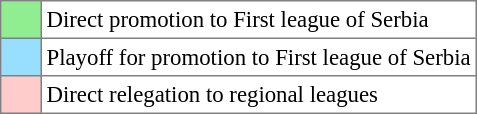<table bgcolor="#f7f8ff" cellpadding="3" cellspacing="0" border="1" style="font-size: 95%; border: gray solid 1px; border-collapse: collapse;text-align:center;">
<tr>
<td style="background:#90EE90;" width="20"></td>
<td bgcolor="#ffffff" align="left">Direct promotion to First league of Serbia</td>
</tr>
<tr>
<td style="background: #97DEFF;" width="20"></td>
<td bgcolor="#ffffff" align="left">Playoff for promotion to First league of Serbia</td>
</tr>
<tr>
<td style="background: #FFCCCC" width="20"></td>
<td bgcolor="#ffffff" align="left">Direct relegation to regional leagues</td>
</tr>
</table>
